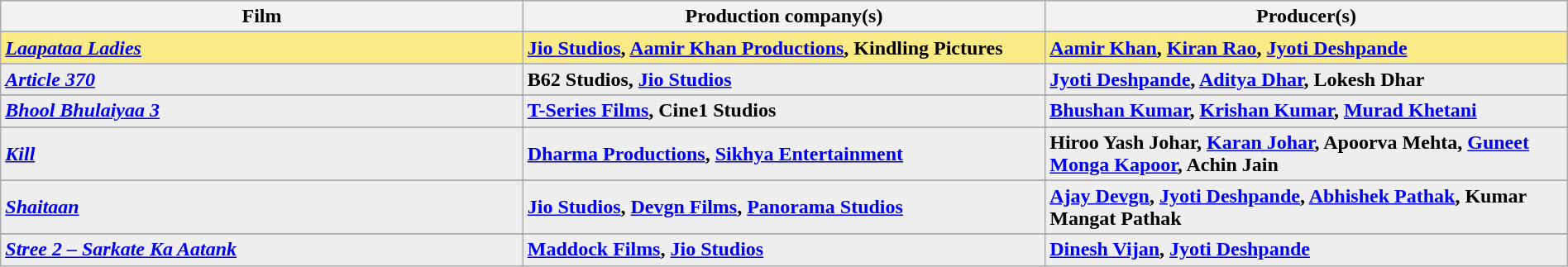<table class="wikitable" border="1" width="100%">
<tr style="background:#bebe">
<th width="33%">Film</th>
<th width="33%">Production company(s)</th>
<th width="33%">Producer(s)</th>
</tr>
<tr>
</tr>
<tr style="background:#FAEB86">
<td><a href='#'><strong><em>Laapataa Ladies</em></strong></a></td>
<td><strong><a href='#'>Jio Studios</a>, <a href='#'>Aamir Khan Productions</a>, Kindling Pictures</strong></td>
<td><a href='#'><strong>Aamir Khan</strong></a><strong>, <a href='#'>Kiran Rao</a>, <a href='#'>Jyoti Deshpande</a></strong></td>
</tr>
<tr>
</tr>
<tr style="background:#EEEEEE">
<td><a href='#'><strong><em>Article 370</em></strong></a></td>
<td><strong>B62 Studios, <a href='#'>Jio Studios</a></strong></td>
<td><strong><a href='#'>Jyoti Deshpande</a>, <a href='#'>Aditya Dhar</a>, Lokesh Dhar</strong></td>
</tr>
<tr>
</tr>
<tr style="background:#EEEEEE">
<td><a href='#'><strong><em>Bhool Bhulaiyaa 3</em></strong></a></td>
<td><strong><a href='#'>T-Series Films</a>, Cine1 Studios</strong></td>
<td><strong><a href='#'>Bhushan Kumar</a>, <a href='#'>Krishan Kumar</a>, <a href='#'>Murad Khetani</a></strong></td>
</tr>
<tr>
</tr>
<tr style="background:#EEEEEE">
<td><a href='#'><strong><em>Kill</em></strong></a></td>
<td><strong><a href='#'>Dharma Productions</a>, <a href='#'>Sikhya Entertainment</a></strong></td>
<td><strong>Hiroo Yash Johar, <a href='#'>Karan Johar</a>, Apoorva Mehta, <a href='#'>Guneet Monga Kapoor</a>, Achin Jain</strong></td>
</tr>
<tr>
</tr>
<tr style="background:#EEEEEE">
<td><a href='#'><strong><em>Shaitaan</em></strong></a></td>
<td><strong><a href='#'>Jio Studios</a>, <a href='#'>Devgn Films</a>, <a href='#'>Panorama Studios</a></strong></td>
<td><strong><a href='#'>Ajay Devgn</a>, <a href='#'>Jyoti Deshpande</a>, <a href='#'>Abhishek Pathak</a>, Kumar Mangat Pathak</strong></td>
</tr>
<tr>
</tr>
<tr style="background:#EEEEEE">
<td><a href='#'><strong><em>Stree 2 – Sarkate Ka Aatank</em></strong></a></td>
<td><strong><a href='#'>Maddock Films</a>, <a href='#'>Jio Studios</a></strong></td>
<td><strong><a href='#'>Dinesh Vijan</a>, <a href='#'>Jyoti Deshpande</a></strong></td>
</tr>
</table>
